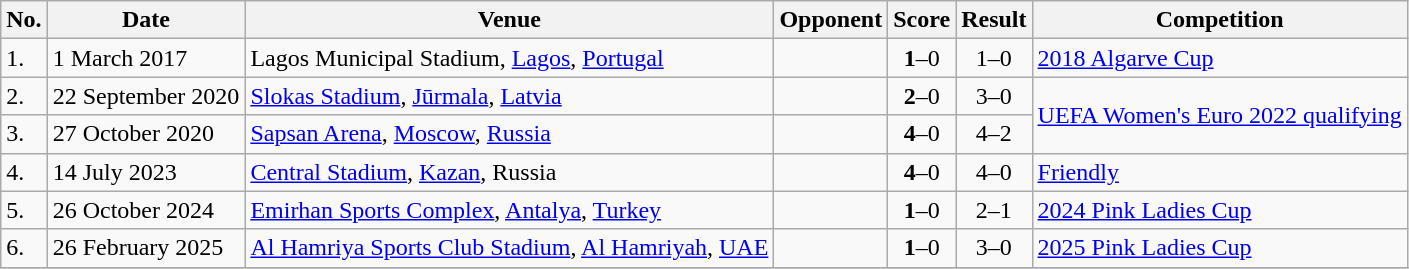<table class="wikitable">
<tr>
<th>No.</th>
<th>Date</th>
<th>Venue</th>
<th>Opponent</th>
<th>Score</th>
<th>Result</th>
<th>Competition</th>
</tr>
<tr>
<td>1.</td>
<td>1 March 2017</td>
<td>Lagos Municipal Stadium, <a href='#'>Lagos</a>, <a href='#'>Portugal</a></td>
<td></td>
<td align=center><strong>1</strong>–0</td>
<td align=center>1–0</td>
<td><a href='#'>2018 Algarve Cup</a></td>
</tr>
<tr>
<td>2.</td>
<td>22 September 2020</td>
<td><a href='#'>Slokas Stadium</a>, <a href='#'>Jūrmala</a>, <a href='#'>Latvia</a></td>
<td></td>
<td align=center><strong>2</strong>–0</td>
<td align=center>3–0</td>
<td rowspan=2><a href='#'>UEFA Women's Euro 2022 qualifying</a></td>
</tr>
<tr>
<td>3.</td>
<td>27 October 2020</td>
<td><a href='#'>Sapsan Arena</a>, <a href='#'>Moscow</a>, <a href='#'>Russia</a></td>
<td></td>
<td align=center><strong>4</strong>–0</td>
<td align=center>4–2</td>
</tr>
<tr>
<td>4.</td>
<td>14 July 2023</td>
<td><a href='#'>Central Stadium</a>, <a href='#'>Kazan</a>, Russia</td>
<td></td>
<td align=center><strong>4</strong>–0</td>
<td align=center>4–0</td>
<td><a href='#'>Friendly</a></td>
</tr>
<tr>
<td>5.</td>
<td>26 October 2024</td>
<td><a href='#'>Emirhan Sports Complex</a>, <a href='#'>Antalya</a>, <a href='#'>Turkey</a></td>
<td></td>
<td align=center><strong>1</strong>–0</td>
<td align=center>2–1</td>
<td><a href='#'>2024 Pink Ladies Cup</a></td>
</tr>
<tr>
<td>6.</td>
<td>26 February 2025</td>
<td><a href='#'>Al Hamriya Sports Club Stadium</a>, <a href='#'>Al Hamriyah</a>, <a href='#'>UAE</a></td>
<td></td>
<td align=center><strong>1</strong>–0</td>
<td align=center>3–0</td>
<td><a href='#'>2025 Pink Ladies Cup</a></td>
</tr>
<tr>
</tr>
</table>
